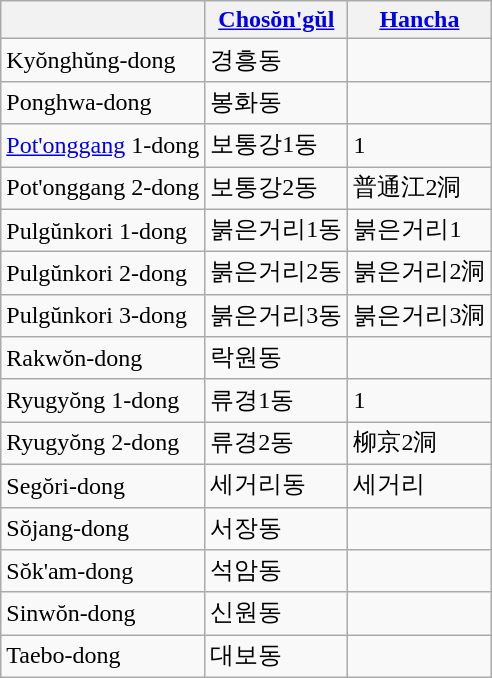<table class="wikitable">
<tr>
<th></th>
<th><a href='#'>Chosŏn'gŭl</a></th>
<th><a href='#'>Hancha</a></th>
</tr>
<tr>
<td>Kyŏnghŭng-dong</td>
<td>경흥동</td>
<td></td>
</tr>
<tr>
<td>Ponghwa-dong</td>
<td>봉화동</td>
<td></td>
</tr>
<tr>
<td><a href='#'>Pot'onggang</a> 1-dong</td>
<td>보통강1동</td>
<td>1</td>
</tr>
<tr>
<td>Pot'onggang 2-dong</td>
<td>보통강2동</td>
<td>普通江2洞</td>
</tr>
<tr>
<td>Pulgŭnkori 1-dong</td>
<td>붉은거리1동</td>
<td>붉은거리1</td>
</tr>
<tr>
<td>Pulgŭnkori 2-dong</td>
<td>붉은거리2동</td>
<td>붉은거리2洞</td>
</tr>
<tr>
<td>Pulgŭnkori 3-dong</td>
<td>붉은거리3동</td>
<td>붉은거리3洞</td>
</tr>
<tr>
<td>Rakwŏn-dong</td>
<td>락원동</td>
<td></td>
</tr>
<tr>
<td>Ryugyŏng 1-dong</td>
<td>류경1동</td>
<td>1</td>
</tr>
<tr>
<td>Ryugyŏng 2-dong</td>
<td>류경2동</td>
<td>柳京2洞</td>
</tr>
<tr>
<td>Segŏri-dong</td>
<td>세거리동</td>
<td>세거리</td>
</tr>
<tr>
<td>Sŏjang-dong</td>
<td>서장동</td>
<td></td>
</tr>
<tr>
<td>Sŏk'am-dong</td>
<td>석암동</td>
<td></td>
</tr>
<tr>
<td>Sinwŏn-dong</td>
<td>신원동</td>
<td></td>
</tr>
<tr>
<td>Taebo-dong</td>
<td>대보동</td>
<td></td>
</tr>
</table>
